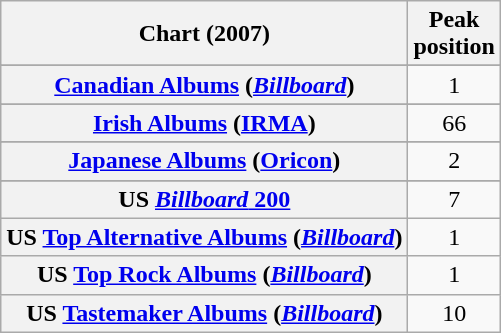<table class="wikitable sortable plainrowheaders" style="text-align:center">
<tr>
<th scope="col">Chart (2007)</th>
<th scope="col">Peak<br>position</th>
</tr>
<tr>
</tr>
<tr>
</tr>
<tr>
</tr>
<tr>
</tr>
<tr>
<th scope="row"><a href='#'>Canadian Albums</a> (<em><a href='#'>Billboard</a></em>)</th>
<td>1</td>
</tr>
<tr>
</tr>
<tr>
</tr>
<tr>
<th scope="row"><a href='#'>Irish Albums</a> (<a href='#'>IRMA</a>)</th>
<td>66</td>
</tr>
<tr>
</tr>
<tr>
<th scope="row"><a href='#'>Japanese Albums</a> (<a href='#'>Oricon</a>)</th>
<td>2</td>
</tr>
<tr>
</tr>
<tr>
</tr>
<tr>
</tr>
<tr>
<th scope="row">US <a href='#'><em>Billboard</em> 200</a></th>
<td>7</td>
</tr>
<tr>
<th scope="row">US <a href='#'>Top Alternative Albums</a> (<em><a href='#'>Billboard</a></em>)</th>
<td>1</td>
</tr>
<tr>
<th scope="row">US <a href='#'>Top Rock Albums</a> (<em><a href='#'>Billboard</a></em>)</th>
<td>1</td>
</tr>
<tr>
<th scope="row">US <a href='#'>Tastemaker Albums</a> (<em><a href='#'>Billboard</a></em>)</th>
<td>10</td>
</tr>
</table>
